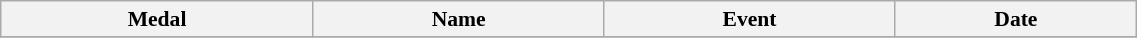<table class="wikitable" style="font-size:90%" width=60%>
<tr>
<th>Medal</th>
<th>Name</th>
<th>Event</th>
<th>Date</th>
</tr>
<tr>
</tr>
</table>
